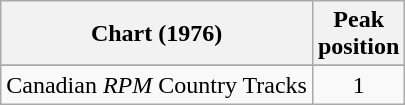<table class="wikitable">
<tr>
<th align="left">Chart (1976)</th>
<th align="center">Peak<br>position</th>
</tr>
<tr>
</tr>
<tr>
<td align="left">Canadian <em>RPM</em> Country Tracks</td>
<td align="center">1</td>
</tr>
</table>
